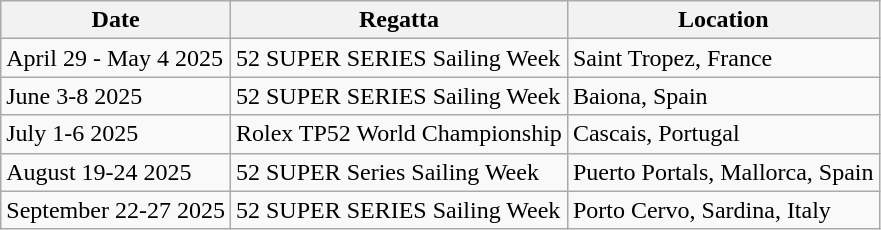<table class="wikitable">
<tr>
<th>Date</th>
<th>Regatta</th>
<th>Location</th>
</tr>
<tr>
<td>April 29 - May 4 2025</td>
<td> 52 SUPER SERIES Sailing Week</td>
<td>Saint Tropez, France</td>
</tr>
<tr>
<td>June 3-8 2025</td>
<td> 52 SUPER SERIES Sailing Week</td>
<td>Baiona, Spain</td>
</tr>
<tr>
<td>July 1-6 2025</td>
<td> Rolex TP52 World Championship</td>
<td>Cascais, Portugal</td>
</tr>
<tr>
<td>August 19-24 2025</td>
<td> 52 SUPER Series Sailing Week</td>
<td>Puerto Portals, Mallorca, Spain</td>
</tr>
<tr>
<td>September 22-27 2025</td>
<td> 52 SUPER SERIES Sailing Week</td>
<td>Porto Cervo, Sardina, Italy</td>
</tr>
</table>
